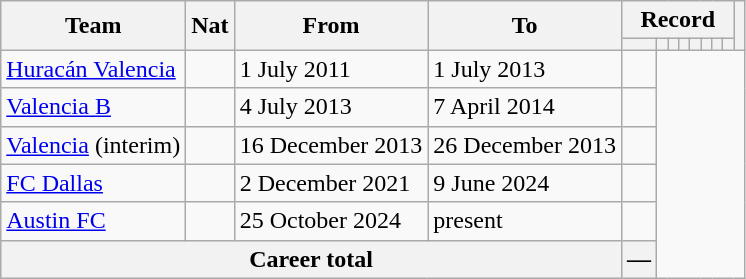<table class="wikitable" style="text-align: center">
<tr>
<th rowspan="2">Team</th>
<th rowspan="2">Nat</th>
<th rowspan="2">From</th>
<th rowspan="2">To</th>
<th colspan="8">Record</th>
<th rowspan=2></th>
</tr>
<tr>
<th></th>
<th></th>
<th></th>
<th></th>
<th></th>
<th></th>
<th></th>
<th></th>
</tr>
<tr>
<td align="left"><a href='#'>Huracán Valencia</a></td>
<td></td>
<td align=left>1 July 2011</td>
<td align=left>1 July 2013<br></td>
<td></td>
</tr>
<tr>
<td align="left"><a href='#'>Valencia B</a></td>
<td></td>
<td align=left>4 July 2013</td>
<td align=left>7 April 2014<br></td>
<td></td>
</tr>
<tr>
<td align="left"><a href='#'>Valencia</a> (interim)</td>
<td></td>
<td align=left>16 December 2013</td>
<td align=left>26 December 2013<br></td>
<td></td>
</tr>
<tr>
<td align="left"><a href='#'>FC Dallas</a></td>
<td></td>
<td align=left>2 December 2021</td>
<td align=left>9 June 2024<br></td>
<td></td>
</tr>
<tr>
<td align="left"><a href='#'>Austin FC</a></td>
<td></td>
<td align=left>25 October 2024</td>
<td align=left>present<br></td>
<td></td>
</tr>
<tr>
<th colspan=4>Career total<br></th>
<th>—</th>
</tr>
</table>
